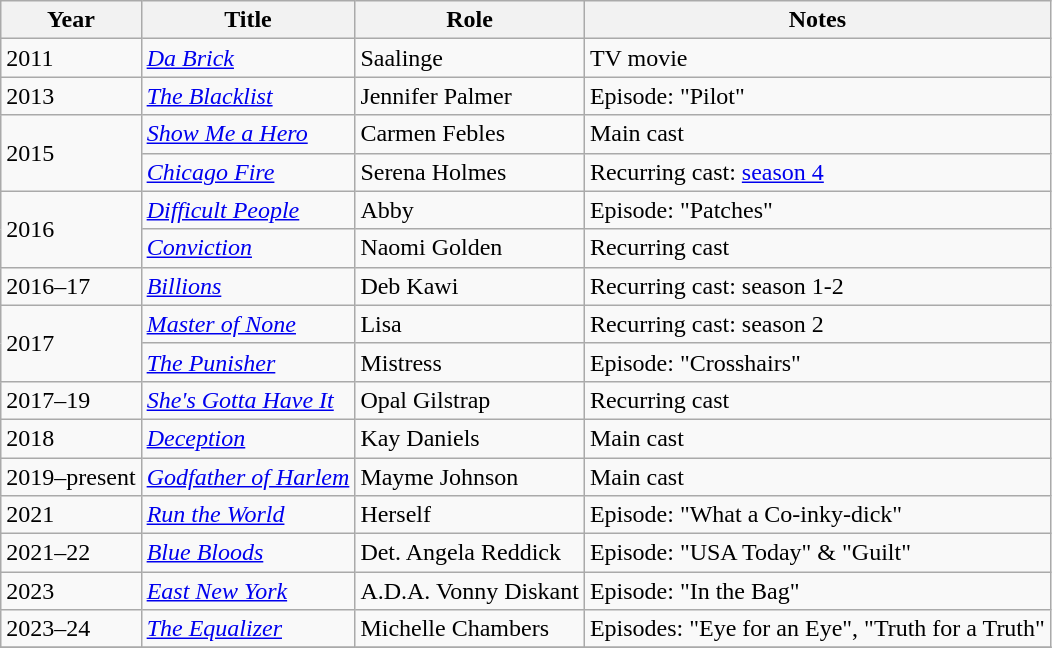<table class="wikitable sortable">
<tr>
<th>Year</th>
<th>Title</th>
<th>Role</th>
<th>Notes</th>
</tr>
<tr>
<td>2011</td>
<td><em><a href='#'>Da Brick</a></em></td>
<td>Saalinge</td>
<td>TV movie</td>
</tr>
<tr>
<td>2013</td>
<td><em><a href='#'>The Blacklist</a></em></td>
<td>Jennifer Palmer</td>
<td>Episode: "Pilot"</td>
</tr>
<tr>
<td rowspan=2>2015</td>
<td><em><a href='#'>Show Me a Hero</a></em></td>
<td>Carmen Febles</td>
<td>Main cast</td>
</tr>
<tr>
<td><em><a href='#'>Chicago Fire</a></em></td>
<td>Serena Holmes</td>
<td>Recurring cast: <a href='#'>season 4</a></td>
</tr>
<tr>
<td rowspan=2>2016</td>
<td><em><a href='#'>Difficult People</a></em></td>
<td>Abby</td>
<td>Episode: "Patches"</td>
</tr>
<tr>
<td><em><a href='#'>Conviction</a></em></td>
<td>Naomi Golden</td>
<td>Recurring cast</td>
</tr>
<tr>
<td>2016–17</td>
<td><em><a href='#'>Billions</a></em></td>
<td>Deb Kawi</td>
<td>Recurring cast: season 1-2</td>
</tr>
<tr>
<td rowspan=2>2017</td>
<td><em><a href='#'>Master of None</a></em></td>
<td>Lisa</td>
<td>Recurring cast: season 2</td>
</tr>
<tr>
<td><em><a href='#'>The Punisher</a></em></td>
<td>Mistress</td>
<td>Episode: "Crosshairs"</td>
</tr>
<tr>
<td>2017–19</td>
<td><em><a href='#'>She's Gotta Have It</a></em></td>
<td>Opal Gilstrap</td>
<td>Recurring cast</td>
</tr>
<tr>
<td>2018</td>
<td><em><a href='#'>Deception</a></em></td>
<td>Kay Daniels</td>
<td>Main cast</td>
</tr>
<tr>
<td>2019–present</td>
<td><em><a href='#'>Godfather of Harlem</a></em></td>
<td>Mayme Johnson</td>
<td>Main cast</td>
</tr>
<tr>
<td>2021</td>
<td><em><a href='#'>Run the World</a></em></td>
<td>Herself</td>
<td>Episode: "What a Co-inky-dick"</td>
</tr>
<tr>
<td>2021–22</td>
<td><em><a href='#'>Blue Bloods</a></em></td>
<td>Det. Angela Reddick</td>
<td>Episode: "USA Today" & "Guilt"</td>
</tr>
<tr>
<td>2023</td>
<td><em><a href='#'>East New York</a></em></td>
<td>A.D.A. Vonny Diskant</td>
<td>Episode: "In the Bag"</td>
</tr>
<tr>
<td>2023–24</td>
<td><em><a href='#'>The Equalizer</a></em></td>
<td>Michelle Chambers</td>
<td>Episodes: "Eye for an Eye", "Truth for a Truth"</td>
</tr>
<tr>
</tr>
</table>
